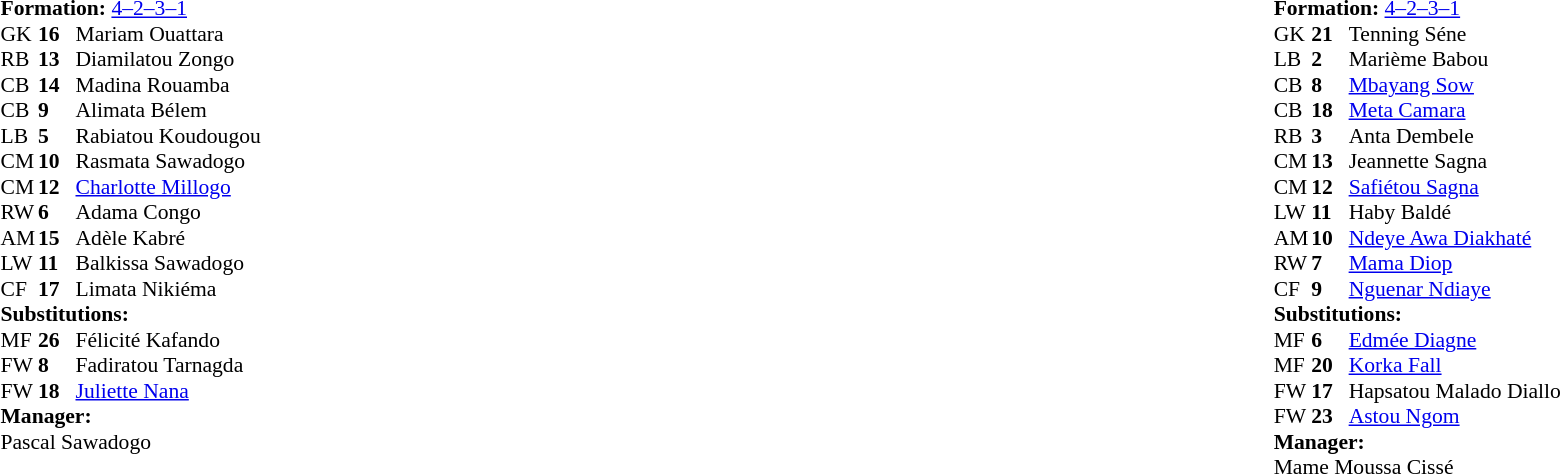<table width="100%">
<tr>
<td valign="top" width="50%"><br><table style="font-size:90%" cellspacing="0" cellpadding="0">
<tr>
<th width=25></th>
<th width=25></th>
</tr>
<tr>
<td colspan=3><strong>Formation:</strong> <a href='#'>4–2–3–1</a></td>
</tr>
<tr>
<td>GK</td>
<td><strong>16</strong></td>
<td>Mariam Ouattara</td>
</tr>
<tr>
<td>RB</td>
<td><strong>13</strong></td>
<td>Diamilatou Zongo</td>
</tr>
<tr>
<td>CB</td>
<td><strong>14</strong></td>
<td>Madina Rouamba</td>
</tr>
<tr>
<td>CB</td>
<td><strong>9</strong></td>
<td>Alimata Bélem</td>
</tr>
<tr>
<td>LB</td>
<td><strong>5</strong></td>
<td>Rabiatou Koudougou</td>
</tr>
<tr>
<td>CM</td>
<td><strong>10</strong></td>
<td>Rasmata Sawadogo</td>
</tr>
<tr>
<td>CM</td>
<td><strong>12</strong></td>
<td><a href='#'>Charlotte Millogo</a></td>
<td> </td>
</tr>
<tr>
<td>RW</td>
<td><strong>6</strong></td>
<td>Adama Congo</td>
</tr>
<tr>
<td>AM</td>
<td><strong>15</strong></td>
<td>Adèle Kabré</td>
<td></td>
</tr>
<tr>
<td>LW</td>
<td><strong>11</strong></td>
<td>Balkissa Sawadogo</td>
</tr>
<tr>
<td>CF</td>
<td><strong>17</strong></td>
<td>Limata Nikiéma</td>
</tr>
<tr>
<td colspan=3><strong>Substitutions:</strong></td>
</tr>
<tr>
<td>MF</td>
<td><strong>26</strong></td>
<td>Félicité Kafando</td>
<td></td>
</tr>
<tr>
<td>FW</td>
<td><strong>8</strong></td>
<td>Fadiratou Tarnagda</td>
<td></td>
</tr>
<tr>
<td>FW</td>
<td><strong>18</strong></td>
<td><a href='#'>Juliette Nana</a></td>
<td></td>
</tr>
<tr>
<td colspan=3><strong>Manager:</strong></td>
</tr>
<tr>
<td colspan=3>Pascal Sawadogo</td>
</tr>
</table>
</td>
<td valign="top" width="50%"><br><table style="font-size:90%; margin:auto" cellspacing="0" cellpadding="0">
<tr>
<th width=25></th>
<th width=25></th>
</tr>
<tr>
<td colspan=3><strong>Formation:</strong> <a href='#'>4–2–3–1</a></td>
</tr>
<tr>
<td>GK</td>
<td><strong>21</strong></td>
<td>Tenning Séne</td>
</tr>
<tr>
<td>LB</td>
<td><strong>2</strong></td>
<td>Marième Babou</td>
</tr>
<tr>
<td>CB</td>
<td><strong>8</strong></td>
<td><a href='#'>Mbayang Sow</a></td>
<td></td>
</tr>
<tr>
<td>CB</td>
<td><strong>18</strong></td>
<td><a href='#'>Meta Camara</a></td>
</tr>
<tr>
<td>RB</td>
<td><strong>3</strong></td>
<td>Anta Dembele</td>
</tr>
<tr>
<td>CM</td>
<td><strong>13</strong></td>
<td>Jeannette Sagna</td>
</tr>
<tr>
<td>CM</td>
<td><strong>12</strong></td>
<td><a href='#'>Safiétou Sagna</a></td>
<td></td>
</tr>
<tr>
<td>LW</td>
<td><strong>11</strong></td>
<td>Haby Baldé</td>
<td></td>
</tr>
<tr>
<td>AM</td>
<td><strong>10</strong></td>
<td><a href='#'>Ndeye Awa Diakhaté</a></td>
<td></td>
</tr>
<tr>
<td>RW</td>
<td><strong>7</strong></td>
<td><a href='#'>Mama Diop</a></td>
</tr>
<tr>
<td>CF</td>
<td><strong>9</strong></td>
<td><a href='#'>Nguenar Ndiaye</a></td>
<td> </td>
</tr>
<tr>
<td colspan=3><strong>Substitutions:</strong></td>
</tr>
<tr>
<td>MF</td>
<td><strong>6</strong></td>
<td><a href='#'>Edmée Diagne</a></td>
<td></td>
</tr>
<tr>
<td>MF</td>
<td><strong>20</strong></td>
<td><a href='#'>Korka Fall</a></td>
<td></td>
</tr>
<tr>
<td>FW</td>
<td><strong>17</strong></td>
<td>Hapsatou Malado Diallo</td>
<td></td>
</tr>
<tr>
<td>FW</td>
<td><strong>23</strong></td>
<td><a href='#'>Astou Ngom</a></td>
<td></td>
</tr>
<tr>
<td colspan=3><strong>Manager:</strong></td>
</tr>
<tr>
<td colspan=3>Mame Moussa Cissé</td>
</tr>
</table>
</td>
</tr>
</table>
